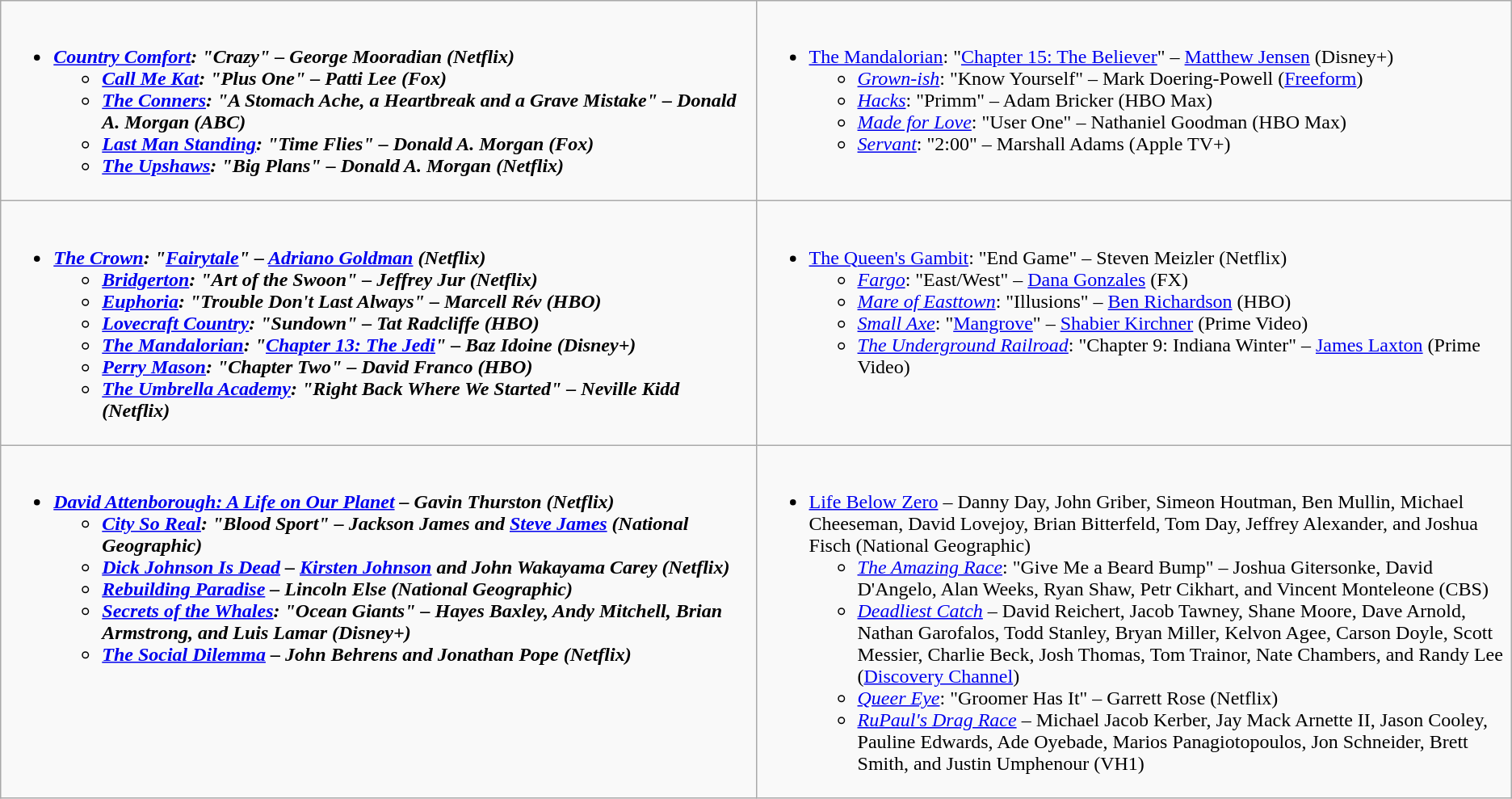<table class="wikitable">
<tr>
<td style="vertical-align:top;" width="50%"><br><ul><li><strong><em><a href='#'>Country Comfort</a><em>: "Crazy" – George Mooradian (Netflix)<strong><ul><li></em><a href='#'>Call Me Kat</a><em>: "Plus One" – Patti Lee (Fox)</li><li></em><a href='#'>The Conners</a><em>: "A Stomach Ache, a Heartbreak and a Grave Mistake" – Donald A. Morgan (ABC)</li><li></em><a href='#'>Last Man Standing</a><em>: "Time Flies" – Donald A. Morgan (Fox)</li><li></em><a href='#'>The Upshaws</a><em>: "Big Plans" – Donald A. Morgan (Netflix)</li></ul></li></ul></td>
<td style="vertical-align:top;" width="50%"><br><ul><li></em></strong><a href='#'>The Mandalorian</a></em>: "<a href='#'>Chapter 15: The Believer</a>" – <a href='#'>Matthew Jensen</a> (Disney+)</strong><ul><li><em><a href='#'>Grown-ish</a></em>: "Know Yourself" – Mark Doering-Powell (<a href='#'>Freeform</a>)</li><li><em><a href='#'>Hacks</a></em>: "Primm" – Adam Bricker (HBO Max)</li><li><em><a href='#'>Made for Love</a></em>: "User One" – Nathaniel Goodman (HBO Max)</li><li><em><a href='#'>Servant</a></em>: "2:00" – Marshall Adams (Apple TV+)</li></ul></li></ul></td>
</tr>
<tr>
<td style="vertical-align:top;" width="50%"><br><ul><li><strong><em><a href='#'>The Crown</a><em>: "<a href='#'>Fairytale</a>" – <a href='#'>Adriano Goldman</a> (Netflix)<strong><ul><li></em><a href='#'>Bridgerton</a><em>: "Art of the Swoon" – Jeffrey Jur (Netflix)</li><li></em><a href='#'>Euphoria</a><em>: "Trouble Don't Last Always" – Marcell Rév (HBO)</li><li></em><a href='#'>Lovecraft Country</a><em>: "Sundown" – Tat Radcliffe (HBO)</li><li></em><a href='#'>The Mandalorian</a><em>: "<a href='#'>Chapter 13: The Jedi</a>" – Baz Idoine (Disney+)</li><li></em><a href='#'>Perry Mason</a><em>: "Chapter Two" – David Franco (HBO)</li><li></em><a href='#'>The Umbrella Academy</a><em>: "Right Back Where We Started" – Neville Kidd (Netflix)</li></ul></li></ul></td>
<td style="vertical-align:top;" width="50%"><br><ul><li></em></strong><a href='#'>The Queen's Gambit</a></em>: "End Game" – Steven Meizler (Netflix)</strong><ul><li><em><a href='#'>Fargo</a></em>: "East/West" – <a href='#'>Dana Gonzales</a> (FX)</li><li><em><a href='#'>Mare of Easttown</a></em>: "Illusions" – <a href='#'>Ben Richardson</a> (HBO)</li><li><em><a href='#'>Small Axe</a></em>: "<a href='#'>Mangrove</a>" – <a href='#'>Shabier Kirchner</a> (Prime Video)</li><li><em><a href='#'>The Underground Railroad</a></em>: "Chapter 9: Indiana Winter" – <a href='#'>James Laxton</a> (Prime Video)</li></ul></li></ul></td>
</tr>
<tr>
<td style="vertical-align:top;" width="50%"><br><ul><li><strong><em><a href='#'>David Attenborough: A Life on Our Planet</a><em> – Gavin Thurston (Netflix)<strong><ul><li></em><a href='#'>City So Real</a><em>: "Blood Sport" – Jackson James and <a href='#'>Steve James</a> (National Geographic)</li><li></em><a href='#'>Dick Johnson Is Dead</a><em> – <a href='#'>Kirsten Johnson</a> and John Wakayama Carey (Netflix)</li><li></em><a href='#'>Rebuilding Paradise</a><em> – Lincoln Else (National Geographic)</li><li></em><a href='#'>Secrets of the Whales</a><em>: "Ocean Giants" – Hayes Baxley, Andy Mitchell, Brian Armstrong, and Luis Lamar (Disney+)</li><li></em><a href='#'>The Social Dilemma</a><em> – John Behrens and Jonathan Pope (Netflix)</li></ul></li></ul></td>
<td style="vertical-align:top;" width="50%"><br><ul><li></em></strong><a href='#'>Life Below Zero</a></em> – Danny Day, John Griber, Simeon Houtman, Ben Mullin, Michael Cheeseman, David Lovejoy, Brian Bitterfeld, Tom Day, Jeffrey Alexander, and Joshua Fisch (National Geographic)</strong><ul><li><em><a href='#'>The Amazing Race</a></em>: "Give Me a Beard Bump" – Joshua Gitersonke, David D'Angelo, Alan Weeks, Ryan Shaw, Petr Cikhart, and Vincent Monteleone (CBS)</li><li><em><a href='#'>Deadliest Catch</a></em> – David Reichert, Jacob Tawney, Shane Moore, Dave Arnold, Nathan Garofalos, Todd Stanley, Bryan Miller, Kelvon Agee, Carson Doyle, Scott Messier, Charlie Beck, Josh Thomas, Tom Trainor, Nate Chambers, and Randy Lee (<a href='#'>Discovery Channel</a>)</li><li><em><a href='#'>Queer Eye</a></em>: "Groomer Has It" – Garrett Rose (Netflix)</li><li><em><a href='#'>RuPaul's Drag Race</a></em> – Michael Jacob Kerber, Jay Mack Arnette II, Jason Cooley, Pauline Edwards, Ade Oyebade, Marios Panagiotopoulos, Jon Schneider, Brett Smith, and Justin Umphenour (VH1)</li></ul></li></ul></td>
</tr>
</table>
